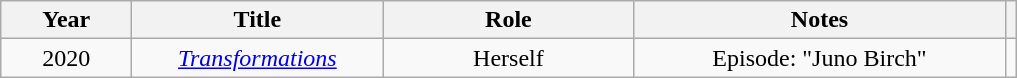<table class="wikitable plainrowheaders" style="text-align:center;">
<tr>
<th scope="col" style="width: 05em">Year</th>
<th scope="col" style="width: 10em; class=" unsortable">Title</th>
<th scope="col" style="width: 10em; class=" unsortable">Role</th>
<th scope="col" style="width: 15em; class=" unsortable">Notes</th>
<th scope="col" class="unsortable"></th>
</tr>
<tr>
<td>2020</td>
<td><a href='#'><em>Transformations</em></a></td>
<td>Herself</td>
<td>Episode: "Juno Birch"</td>
<td></td>
</tr>
</table>
